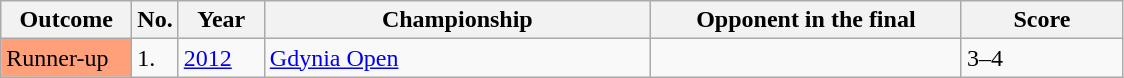<table class="sortable wikitable">
<tr>
<th width="80">Outcome</th>
<th width="20">No.</th>
<th width="50">Year</th>
<th width="250">Championship</th>
<th width="200">Opponent in the final</th>
<th width="100">Score</th>
</tr>
<tr>
<td style="background:#ffa07a;">Runner-up</td>
<td>1.</td>
<td><a href='#'>2012</a></td>
<td><a href='#'>Gdynia Open</a></td>
<td> </td>
<td>3–4</td>
</tr>
</table>
